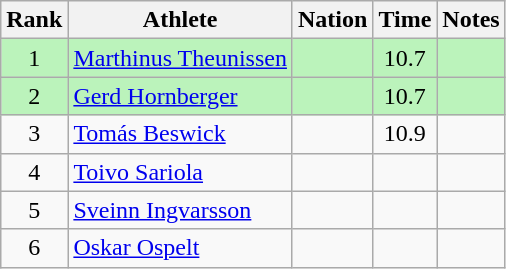<table class="wikitable sortable" style="text-align:center">
<tr>
<th>Rank</th>
<th>Athlete</th>
<th>Nation</th>
<th>Time</th>
<th>Notes</th>
</tr>
<tr bgcolor=bbf3bb>
<td>1</td>
<td align=left><a href='#'>Marthinus Theunissen</a></td>
<td align=left></td>
<td>10.7</td>
<td></td>
</tr>
<tr bgcolor=bbf3bb>
<td>2</td>
<td align=left><a href='#'>Gerd Hornberger</a></td>
<td align=left></td>
<td>10.7</td>
<td></td>
</tr>
<tr>
<td>3</td>
<td align=left><a href='#'>Tomás Beswick</a></td>
<td align=left></td>
<td>10.9</td>
<td></td>
</tr>
<tr>
<td>4</td>
<td align=left><a href='#'>Toivo Sariola</a></td>
<td align=left></td>
<td></td>
<td></td>
</tr>
<tr>
<td>5</td>
<td align=left><a href='#'>Sveinn Ingvarsson</a></td>
<td align=left></td>
<td></td>
<td></td>
</tr>
<tr>
<td>6</td>
<td align=left><a href='#'>Oskar Ospelt</a></td>
<td align=left></td>
<td></td>
<td></td>
</tr>
</table>
